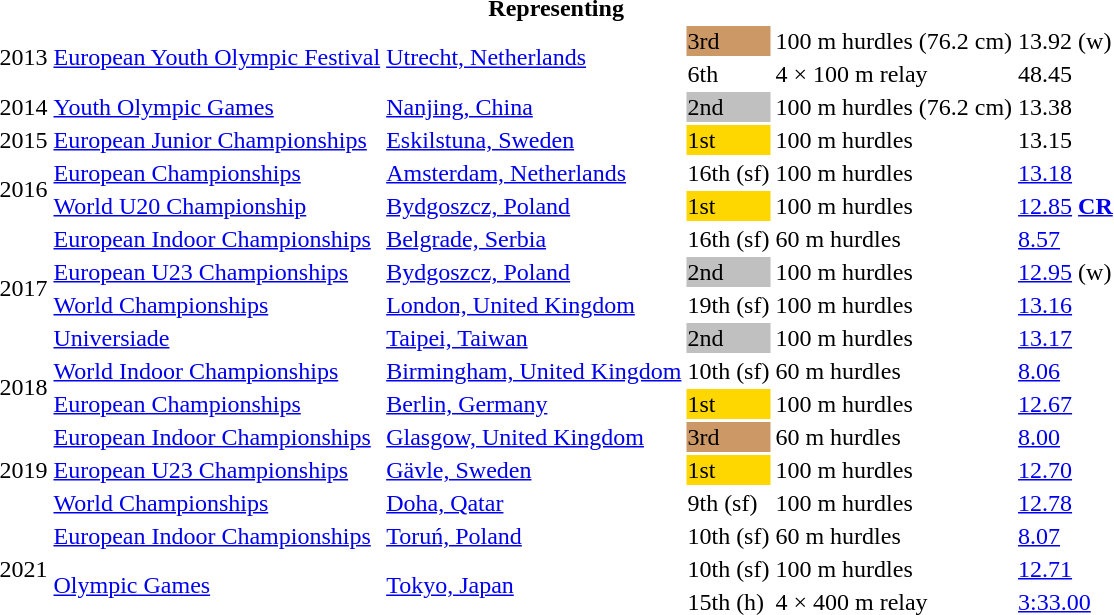<table>
<tr>
<th colspan="6">Representing </th>
</tr>
<tr>
<td rowspan=2>2013</td>
<td rowspan=2><a href='#'>European Youth Olympic Festival</a></td>
<td rowspan=2><a href='#'>Utrecht, Netherlands</a></td>
<td bgcolor=cc9966>3rd</td>
<td>100 m hurdles (76.2 cm)</td>
<td>13.92 (w)</td>
</tr>
<tr>
<td>6th</td>
<td>4 × 100 m relay</td>
<td>48.45</td>
</tr>
<tr>
<td>2014</td>
<td><a href='#'>Youth Olympic Games</a></td>
<td><a href='#'>Nanjing, China</a></td>
<td bgcolor=silver>2nd</td>
<td>100 m hurdles (76.2 cm)</td>
<td>13.38</td>
</tr>
<tr>
<td>2015</td>
<td><a href='#'>European Junior Championships</a></td>
<td><a href='#'>Eskilstuna, Sweden</a></td>
<td bgcolor=gold>1st</td>
<td>100 m hurdles</td>
<td>13.15</td>
</tr>
<tr>
<td rowspan=2>2016</td>
<td><a href='#'>European Championships</a></td>
<td><a href='#'>Amsterdam, Netherlands</a></td>
<td>16th (sf)</td>
<td>100 m hurdles</td>
<td><a href='#'>13.18</a></td>
</tr>
<tr>
<td><a href='#'>World U20 Championship</a></td>
<td><a href='#'>Bydgoszcz, Poland</a></td>
<td bgcolor=gold>1st</td>
<td>100 m hurdles</td>
<td><a href='#'>12.85</a> <strong><a href='#'>CR</a></strong></td>
</tr>
<tr>
<td rowspan=4>2017</td>
<td><a href='#'>European Indoor Championships</a></td>
<td><a href='#'>Belgrade, Serbia</a></td>
<td>16th (sf)</td>
<td>60 m hurdles</td>
<td><a href='#'>8.57</a></td>
</tr>
<tr>
<td><a href='#'>European U23 Championships</a></td>
<td><a href='#'>Bydgoszcz, Poland</a></td>
<td bgcolor=silver>2nd</td>
<td>100 m hurdles</td>
<td><a href='#'>12.95</a> (w)</td>
</tr>
<tr>
<td><a href='#'>World Championships</a></td>
<td><a href='#'>London, United Kingdom</a></td>
<td>19th (sf)</td>
<td>100 m hurdles</td>
<td><a href='#'>13.16</a></td>
</tr>
<tr>
<td><a href='#'>Universiade</a></td>
<td><a href='#'>Taipei, Taiwan</a></td>
<td bgcolor=silver>2nd</td>
<td>100 m hurdles</td>
<td><a href='#'>13.17</a></td>
</tr>
<tr>
<td rowspan=2>2018</td>
<td><a href='#'>World Indoor Championships</a></td>
<td><a href='#'>Birmingham, United Kingdom</a></td>
<td>10th (sf)</td>
<td>60 m hurdles</td>
<td><a href='#'>8.06</a></td>
</tr>
<tr>
<td><a href='#'>European Championships</a></td>
<td><a href='#'>Berlin, Germany</a></td>
<td bgcolor=gold>1st</td>
<td>100 m hurdles</td>
<td><a href='#'>12.67</a></td>
</tr>
<tr>
<td rowspan=3>2019</td>
<td><a href='#'>European Indoor Championships</a></td>
<td><a href='#'>Glasgow, United Kingdom</a></td>
<td bgcolor=cc9966>3rd</td>
<td>60 m hurdles</td>
<td><a href='#'>8.00</a></td>
</tr>
<tr>
<td><a href='#'>European U23 Championships</a></td>
<td><a href='#'>Gävle, Sweden</a></td>
<td bgcolor=gold>1st</td>
<td>100 m hurdles</td>
<td><a href='#'>12.70</a></td>
</tr>
<tr>
<td><a href='#'>World Championships</a></td>
<td><a href='#'>Doha, Qatar</a></td>
<td>9th (sf)</td>
<td>100 m hurdles</td>
<td><a href='#'>12.78</a></td>
</tr>
<tr>
<td rowspan=3>2021</td>
<td><a href='#'>European Indoor Championships</a></td>
<td><a href='#'>Toruń, Poland</a></td>
<td>10th (sf)</td>
<td>60 m hurdles</td>
<td><a href='#'>8.07</a></td>
</tr>
<tr>
<td rowspan=2><a href='#'>Olympic Games</a></td>
<td rowspan=2><a href='#'>Tokyo, Japan</a></td>
<td>10th (sf)</td>
<td>100 m hurdles</td>
<td><a href='#'>12.71</a></td>
</tr>
<tr>
<td>15th (h)</td>
<td>4 × 400 m relay</td>
<td><a href='#'>3:33.00</a></td>
</tr>
</table>
